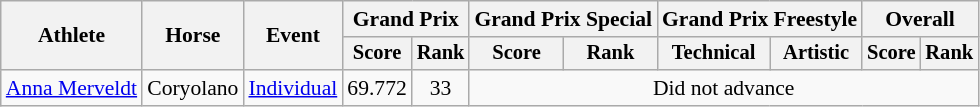<table class=wikitable style="font-size:90%;">
<tr>
<th rowspan="2">Athlete</th>
<th rowspan="2">Horse</th>
<th rowspan="2">Event</th>
<th colspan="2">Grand Prix</th>
<th colspan="2">Grand Prix Special</th>
<th colspan="2">Grand Prix Freestyle</th>
<th colspan="2">Overall</th>
</tr>
<tr style="font-size:95%">
<th>Score</th>
<th>Rank</th>
<th>Score</th>
<th>Rank</th>
<th>Technical</th>
<th>Artistic</th>
<th>Score</th>
<th>Rank</th>
</tr>
<tr align=center>
<td align=left><a href='#'>Anna Merveldt</a></td>
<td align=left>Coryolano</td>
<td align=left><a href='#'>Individual</a></td>
<td>69.772</td>
<td>33</td>
<td colspan=6>Did not advance</td>
</tr>
</table>
